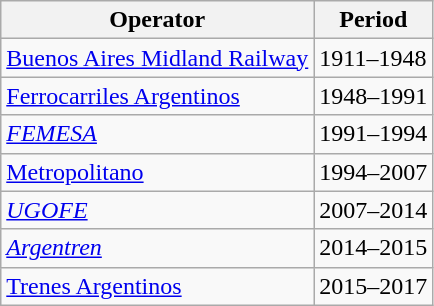<table class= wikitable>
<tr>
<th>Operator</th>
<th>Period</th>
</tr>
<tr>
<td> <a href='#'>Buenos Aires Midland Railway</a></td>
<td>1911–1948</td>
</tr>
<tr>
<td> <a href='#'>Ferrocarriles Argentinos</a></td>
<td>1948–1991</td>
</tr>
<tr>
<td> <em><a href='#'>FEMESA</a></em> </td>
<td>1991–1994</td>
</tr>
<tr>
<td> <a href='#'>Metropolitano</a></td>
<td>1994–2007</td>
</tr>
<tr>
<td> <em><a href='#'>UGOFE</a></em> </td>
<td>2007–2014</td>
</tr>
<tr>
<td> <em><a href='#'>Argentren</a></em> </td>
<td>2014–2015</td>
</tr>
<tr>
<td> <a href='#'>Trenes Argentinos</a></td>
<td>2015–2017</td>
</tr>
</table>
